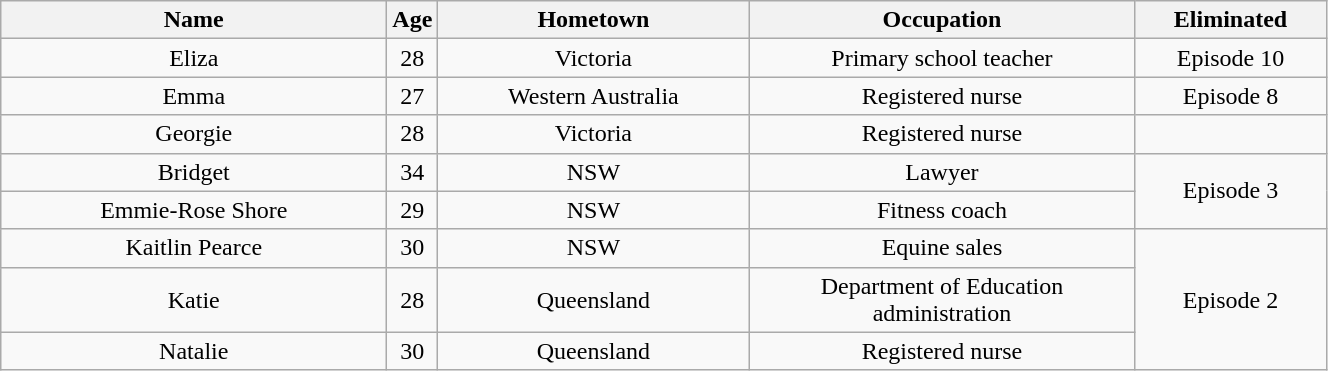<table class="wikitable plainrowheaders" style="text-align:center">
<tr>
<th width=250>Name</th>
<th width=25>Age</th>
<th width=200>Hometown</th>
<th width=250>Occupation</th>
<th width=120>Eliminated</th>
</tr>
<tr>
<td>Eliza</td>
<td>28</td>
<td>Victoria</td>
<td>Primary school teacher</td>
<td>Episode 10</td>
</tr>
<tr>
<td>Emma</td>
<td>27</td>
<td>Western Australia</td>
<td>Registered nurse</td>
<td>Episode 8</td>
</tr>
<tr>
<td>Georgie</td>
<td>28</td>
<td>Victoria</td>
<td>Registered nurse</td>
<td></td>
</tr>
<tr>
<td>Bridget</td>
<td>34</td>
<td>NSW</td>
<td>Lawyer</td>
<td rowspan="2">Episode 3</td>
</tr>
<tr>
<td>Emmie-Rose Shore</td>
<td>29</td>
<td>NSW</td>
<td>Fitness coach</td>
</tr>
<tr>
<td>Kaitlin Pearce</td>
<td>30</td>
<td>NSW</td>
<td>Equine sales</td>
<td rowspan="3">Episode 2</td>
</tr>
<tr>
<td>Katie</td>
<td>28</td>
<td>Queensland</td>
<td>Department of Education administration</td>
</tr>
<tr>
<td>Natalie</td>
<td>30</td>
<td>Queensland</td>
<td>Registered nurse</td>
</tr>
</table>
